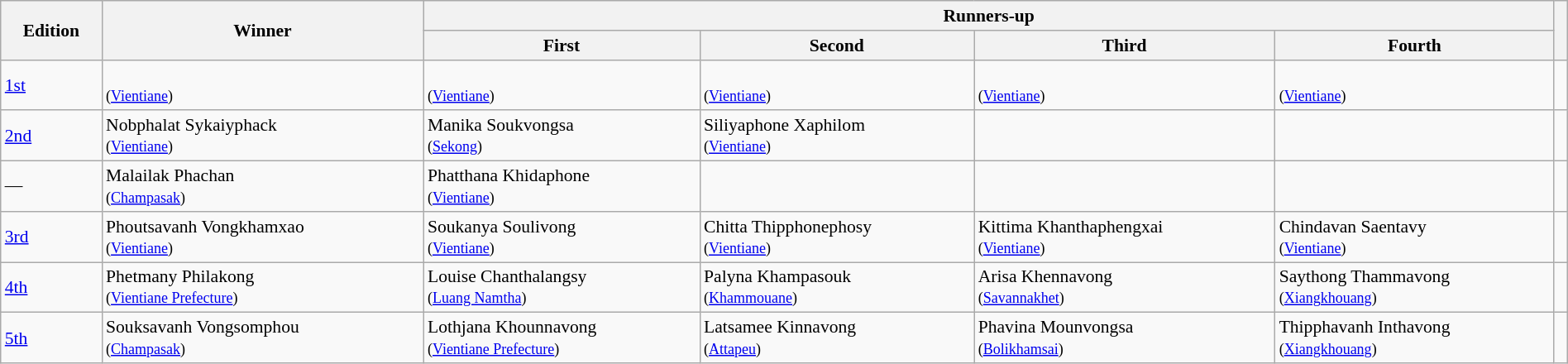<table class="wikitable defaultcenter" style="font-size:90%; width:100%">
<tr>
<th rowspan=2>Edition</th>
<th rowspan=2>Winner</th>
<th colspan=4>Runners-up</th>
<th rowspan=2></th>
</tr>
<tr>
<th>First</th>
<th>Second</th>
<th>Third</th>
<th>Fourth</th>
</tr>
<tr>
<td><a href='#'>1st</a></td>
<td><br><small>(<a href='#'>Vientiane</a>)</small></td>
<td><br><small>(<a href='#'>Vientiane</a>)</small></td>
<td><br><small>(<a href='#'>Vientiane</a>)</small></td>
<td><br><small>(<a href='#'>Vientiane</a>)</small></td>
<td><br><small>(<a href='#'>Vientiane</a>)</small></td>
<td></td>
</tr>
<tr>
<td><a href='#'>2nd</a></td>
<td>Nobphalat Sykaiyphack<br><small>(<a href='#'>Vientiane</a>)</small></td>
<td>Manika Soukvongsa<br><small>(<a href='#'>Sekong</a>)</small></td>
<td>Siliyaphone Xaphilom<br><small>(<a href='#'>Vientiane</a>)</small></td>
<td></td>
<td></td>
<td></td>
</tr>
<tr>
<td>—</td>
<td>Malailak Phachan<br><small>(<a href='#'>Champasak</a>)</small></td>
<td>Phatthana Khidaphone<br><small>(<a href='#'>Vientiane</a>)</small></td>
<td></td>
<td></td>
<td></td>
<td></td>
</tr>
<tr>
<td><a href='#'>3rd</a></td>
<td>Phoutsavanh Vongkhamxao<br><small>(<a href='#'>Vientiane</a>)</small></td>
<td>Soukanya Soulivong<br><small>(<a href='#'>Vientiane</a>)</small></td>
<td>Chitta Thipphonephosy<br><small>(<a href='#'>Vientiane</a>)</small></td>
<td>Kittima Khanthaphengxai<br><small>(<a href='#'>Vientiane</a>)</small></td>
<td>Chindavan Saentavy<br><small>(<a href='#'>Vientiane</a>)</small></td>
<td></td>
</tr>
<tr>
<td><a href='#'>4th</a></td>
<td>Phetmany Philakong<br><small>(<a href='#'>Vientiane Prefecture</a>)</small></td>
<td>Louise Chanthalangsy<br><small>(<a href='#'>Luang Namtha</a>)</small></td>
<td>Palyna Khampasouk<br><small>(<a href='#'>Khammouane</a>)</small></td>
<td>Arisa Khennavong<br><small>(<a href='#'>Savannakhet</a>)</small></td>
<td>Saythong Thammavong<br><small>(<a href='#'>Xiangkhouang</a>)</small></td>
<td></td>
</tr>
<tr>
<td><a href='#'>5th</a></td>
<td>Souksavanh Vongsomphou<br><small>(<a href='#'>Champasak</a>)</small></td>
<td>Lothjana Khounnavong<br><small>(<a href='#'>Vientiane Prefecture</a>)</small></td>
<td>Latsamee Kinnavong<br><small>(<a href='#'>Attapeu</a>)</small></td>
<td>Phavina Mounvongsa<br><small>(<a href='#'>Bolikhamsai</a>)</small></td>
<td>Thipphavanh Inthavong<br><small>(<a href='#'>Xiangkhouang</a>)</small></td>
<td></td>
</tr>
</table>
